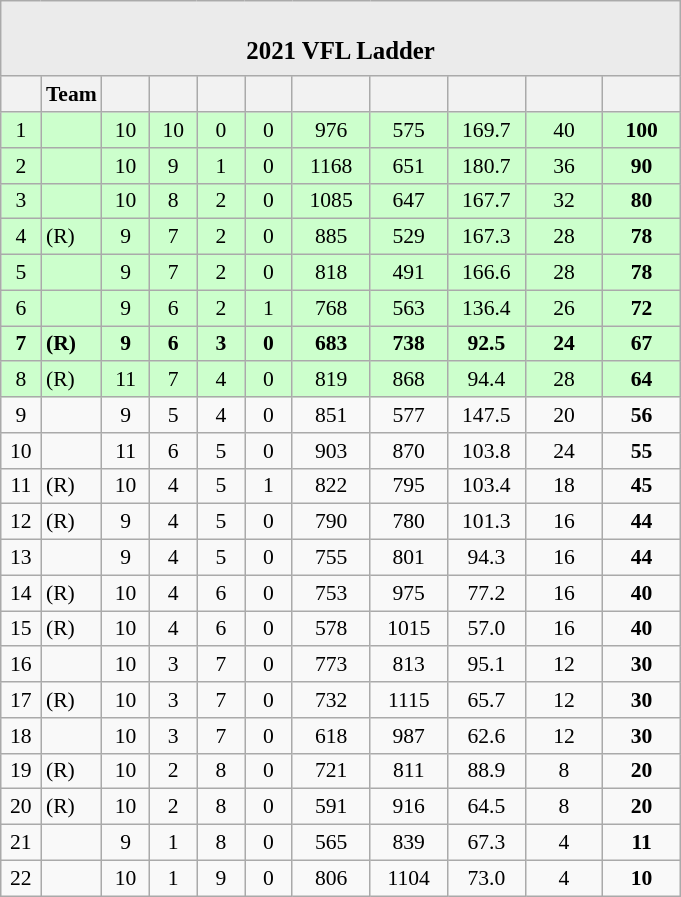<table class="wikitable" style="text-align: center; font-size: 90%">
<tr>
<td colspan="11" style="background: #EBEBEB;"><br><table border="0" width="100%" cellpadding="0" cellspacing="0">
<tr style="background: #EBEBEB;">
<td width="25%" style="border: 0;"></td>
<td style="border: 0; font-size: 115%;"><strong>2021 VFL Ladder</strong></td>
<td width="25%" style="border: 0;"></td>
</tr>
</table>
</td>
</tr>
<tr style="text-align: center; font-size: 100%;">
<th width="20"></th>
<th>Team</th>
<th width="25"></th>
<th width="25"></th>
<th width="25"></th>
<th width="25"></th>
<th width="45"></th>
<th width="45"></th>
<th width="45"></th>
<th width="45"></th>
<th width="45"></th>
</tr>
<tr style="background: #CCFFCC;">
<td>1</td>
<td style="text-align: left;"></td>
<td>10</td>
<td>10</td>
<td>0</td>
<td>0</td>
<td>976</td>
<td>575</td>
<td>169.7</td>
<td>40</td>
<td><strong>100</strong></td>
</tr>
<tr style="background: #CCFFCC;">
<td>2</td>
<td style="text-align: left;"></td>
<td>10</td>
<td>9</td>
<td>1</td>
<td>0</td>
<td>1168</td>
<td>651</td>
<td>180.7</td>
<td>36</td>
<td><strong>90</strong></td>
</tr>
<tr style="background: #CCFFCC;">
<td>3</td>
<td style="text-align: left;"></td>
<td>10</td>
<td>8</td>
<td>2</td>
<td>0</td>
<td>1085</td>
<td>647</td>
<td>167.7</td>
<td>32</td>
<td><strong>80</strong></td>
</tr>
<tr style="background: #CCFFCC;">
<td>4</td>
<td style="text-align: left;"> (R)</td>
<td>9</td>
<td>7</td>
<td>2</td>
<td>0</td>
<td>885</td>
<td>529</td>
<td>167.3</td>
<td>28</td>
<td><strong>78</strong></td>
</tr>
<tr style="background: #CCFFCC;">
<td>5</td>
<td style="text-align: left;"></td>
<td>9</td>
<td>7</td>
<td>2</td>
<td>0</td>
<td>818</td>
<td>491</td>
<td>166.6</td>
<td>28</td>
<td><strong>78</strong></td>
</tr>
<tr style="background: #CCFFCC;">
<td>6</td>
<td style="text-align: left;"></td>
<td>9</td>
<td>6</td>
<td>2</td>
<td>1</td>
<td>768</td>
<td>563</td>
<td>136.4</td>
<td>26</td>
<td><strong>72</strong></td>
</tr>
<tr style="background: #CCFFCC;">
<td><strong>7</strong></td>
<td style="text-align: left;"><strong> (R)</strong></td>
<td><strong>9</strong></td>
<td><strong>6</strong></td>
<td><strong>3</strong></td>
<td><strong>0</strong></td>
<td><strong>683</strong></td>
<td><strong>738</strong></td>
<td><strong>92.5</strong></td>
<td><strong>24</strong></td>
<td><strong>67</strong></td>
</tr>
<tr style="background: #CCFFCC;">
<td>8</td>
<td style="text-align: left;"> (R)</td>
<td>11</td>
<td>7</td>
<td>4</td>
<td>0</td>
<td>819</td>
<td>868</td>
<td>94.4</td>
<td>28</td>
<td><strong>64</strong></td>
</tr>
<tr>
<td>9</td>
<td style="text-align: left;"></td>
<td>9</td>
<td>5</td>
<td>4</td>
<td>0</td>
<td>851</td>
<td>577</td>
<td>147.5</td>
<td>20</td>
<td><strong>56</strong></td>
</tr>
<tr>
<td>10</td>
<td style="text-align: left;"></td>
<td>11</td>
<td>6</td>
<td>5</td>
<td>0</td>
<td>903</td>
<td>870</td>
<td>103.8</td>
<td>24</td>
<td><strong>55</strong></td>
</tr>
<tr>
<td>11</td>
<td style="text-align: left;"> (R)</td>
<td>10</td>
<td>4</td>
<td>5</td>
<td>1</td>
<td>822</td>
<td>795</td>
<td>103.4</td>
<td>18</td>
<td><strong>45</strong></td>
</tr>
<tr>
<td>12</td>
<td style="text-align: left;"> (R)</td>
<td>9</td>
<td>4</td>
<td>5</td>
<td>0</td>
<td>790</td>
<td>780</td>
<td>101.3</td>
<td>16</td>
<td><strong>44</strong></td>
</tr>
<tr>
<td>13</td>
<td style="text-align: left;"></td>
<td>9</td>
<td>4</td>
<td>5</td>
<td>0</td>
<td>755</td>
<td>801</td>
<td>94.3</td>
<td>16</td>
<td><strong>44</strong></td>
</tr>
<tr>
<td>14</td>
<td style="text-align: left;"> (R)</td>
<td>10</td>
<td>4</td>
<td>6</td>
<td>0</td>
<td>753</td>
<td>975</td>
<td>77.2</td>
<td>16</td>
<td><strong>40</strong></td>
</tr>
<tr>
<td>15</td>
<td style="text-align: left;"> (R)</td>
<td>10</td>
<td>4</td>
<td>6</td>
<td>0</td>
<td>578</td>
<td>1015</td>
<td>57.0</td>
<td>16</td>
<td><strong>40</strong></td>
</tr>
<tr>
<td>16</td>
<td style="text-align: left;"></td>
<td>10</td>
<td>3</td>
<td>7</td>
<td>0</td>
<td>773</td>
<td>813</td>
<td>95.1</td>
<td>12</td>
<td><strong>30</strong></td>
</tr>
<tr>
<td>17</td>
<td style="text-align: left;"> (R)</td>
<td>10</td>
<td>3</td>
<td>7</td>
<td>0</td>
<td>732</td>
<td>1115</td>
<td>65.7</td>
<td>12</td>
<td><strong>30</strong></td>
</tr>
<tr>
<td>18</td>
<td style="text-align: left;"></td>
<td>10</td>
<td>3</td>
<td>7</td>
<td>0</td>
<td>618</td>
<td>987</td>
<td>62.6</td>
<td>12</td>
<td><strong>30</strong></td>
</tr>
<tr>
<td>19</td>
<td style="text-align: left;"> (R)</td>
<td>10</td>
<td>2</td>
<td>8</td>
<td>0</td>
<td>721</td>
<td>811</td>
<td>88.9</td>
<td>8</td>
<td><strong>20</strong></td>
</tr>
<tr>
<td>20</td>
<td style="text-align: left;"> (R)</td>
<td>10</td>
<td>2</td>
<td>8</td>
<td>0</td>
<td>591</td>
<td>916</td>
<td>64.5</td>
<td>8</td>
<td><strong>20</strong></td>
</tr>
<tr>
<td>21</td>
<td style="text-align: left;"></td>
<td>9</td>
<td>1</td>
<td>8</td>
<td>0</td>
<td>565</td>
<td>839</td>
<td>67.3</td>
<td>4</td>
<td><strong>11</strong></td>
</tr>
<tr>
<td>22</td>
<td style="text-align: left;"></td>
<td>10</td>
<td>1</td>
<td>9</td>
<td>0</td>
<td>806</td>
<td>1104</td>
<td>73.0</td>
<td>4</td>
<td><strong>10</strong></td>
</tr>
</table>
